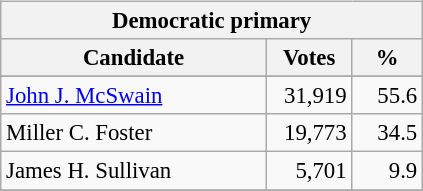<table class="wikitable" align="left" style="margin: 1em 1em 1em 0; font-size: 95%;">
<tr>
<th colspan="3">Democratic primary</th>
</tr>
<tr>
<th colspan="1" style="width: 170px">Candidate</th>
<th style="width: 50px">Votes</th>
<th style="width: 40px">%</th>
</tr>
<tr>
</tr>
<tr>
<td><a href='#'>John J. McSwain</a></td>
<td align="right">31,919</td>
<td align="right">55.6</td>
</tr>
<tr>
<td>Miller C. Foster</td>
<td align="right">19,773</td>
<td align="right">34.5</td>
</tr>
<tr>
<td>James H. Sullivan</td>
<td align="right">5,701</td>
<td align="right">9.9</td>
</tr>
<tr>
</tr>
</table>
